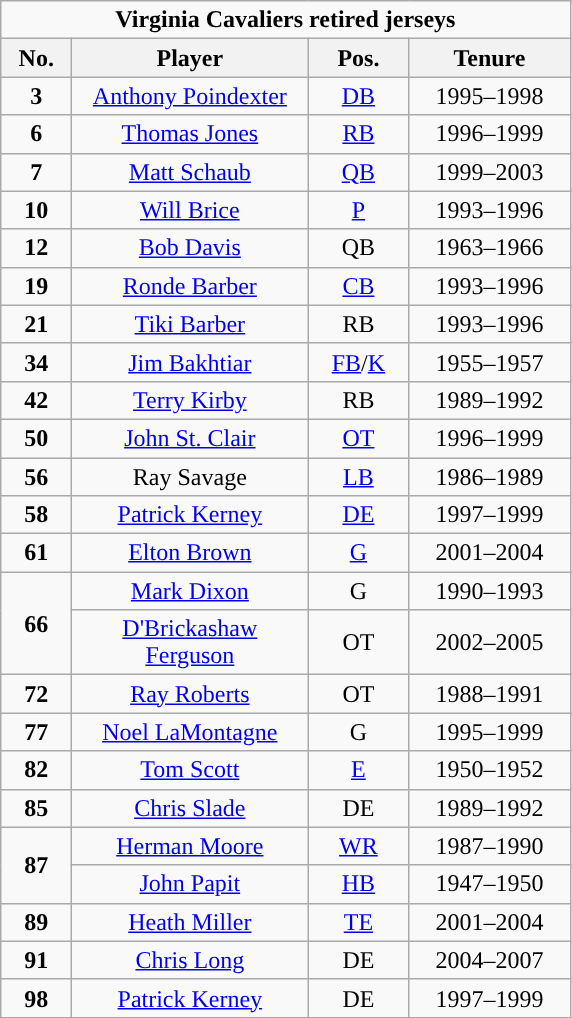<table class="wikitable sortable" style="text-align:center">
<tr>
<td colspan="4"><strong>Virginia Cavaliers retired jerseys</strong></td>
</tr>
<tr>
<th style="width:40px; ">No.</th>
<th style="width:150px; ">Player</th>
<th style="width:60px; ">Pos.</th>
<th style="width:100px; ">Tenure</th>
</tr>
<tr>
<td><strong>3</strong></td>
<td><a href='#'>Anthony Poindexter</a></td>
<td><a href='#'>DB</a></td>
<td>1995–1998</td>
</tr>
<tr>
<td><strong>6</strong></td>
<td><a href='#'>Thomas Jones</a></td>
<td><a href='#'>RB</a></td>
<td>1996–1999</td>
</tr>
<tr>
<td><strong>7</strong></td>
<td><a href='#'>Matt Schaub</a></td>
<td><a href='#'>QB</a></td>
<td>1999–2003</td>
</tr>
<tr>
<td><strong>10</strong></td>
<td><a href='#'>Will Brice</a></td>
<td><a href='#'>P</a></td>
<td>1993–1996</td>
</tr>
<tr>
<td><strong>12</strong></td>
<td><a href='#'>Bob Davis</a></td>
<td>QB</td>
<td>1963–1966</td>
</tr>
<tr>
<td><strong>19</strong></td>
<td><a href='#'>Ronde Barber</a></td>
<td><a href='#'>CB</a></td>
<td>1993–1996</td>
</tr>
<tr>
<td><strong>21</strong></td>
<td><a href='#'>Tiki Barber</a></td>
<td>RB</td>
<td>1993–1996</td>
</tr>
<tr>
<td><strong>34</strong></td>
<td><a href='#'>Jim Bakhtiar</a></td>
<td><a href='#'>FB</a>/<a href='#'>K</a></td>
<td>1955–1957</td>
</tr>
<tr>
<td><strong>42</strong></td>
<td><a href='#'>Terry Kirby</a></td>
<td>RB</td>
<td>1989–1992</td>
</tr>
<tr>
<td><strong>50</strong></td>
<td><a href='#'>John St. Clair</a></td>
<td><a href='#'>OT</a></td>
<td>1996–1999</td>
</tr>
<tr>
<td><strong>56</strong></td>
<td>Ray Savage</td>
<td><a href='#'>LB</a></td>
<td>1986–1989</td>
</tr>
<tr>
<td><strong>58</strong></td>
<td><a href='#'>Patrick Kerney</a></td>
<td><a href='#'>DE</a></td>
<td>1997–1999</td>
</tr>
<tr>
<td><strong>61</strong></td>
<td><a href='#'>Elton Brown</a></td>
<td><a href='#'>G</a></td>
<td>2001–2004</td>
</tr>
<tr>
<td rowspan="2"><strong>66</strong></td>
<td><a href='#'>Mark Dixon</a></td>
<td>G</td>
<td>1990–1993</td>
</tr>
<tr>
<td><a href='#'>D'Brickashaw Ferguson</a></td>
<td>OT</td>
<td>2002–2005</td>
</tr>
<tr>
<td><strong>72</strong></td>
<td><a href='#'>Ray Roberts</a></td>
<td>OT</td>
<td>1988–1991</td>
</tr>
<tr>
<td><strong>77</strong></td>
<td><a href='#'>Noel LaMontagne</a></td>
<td>G</td>
<td>1995–1999</td>
</tr>
<tr>
<td><strong>82</strong></td>
<td><a href='#'>Tom Scott</a></td>
<td><a href='#'>E</a></td>
<td>1950–1952</td>
</tr>
<tr>
<td><strong>85</strong></td>
<td><a href='#'>Chris Slade</a></td>
<td>DE</td>
<td>1989–1992</td>
</tr>
<tr>
<td rowspan="2"><strong>87</strong></td>
<td><a href='#'>Herman Moore</a></td>
<td><a href='#'>WR</a></td>
<td>1987–1990</td>
</tr>
<tr>
<td><a href='#'>John Papit</a></td>
<td><a href='#'>HB</a></td>
<td>1947–1950</td>
</tr>
<tr>
<td><strong>89</strong></td>
<td><a href='#'>Heath Miller</a></td>
<td><a href='#'>TE</a></td>
<td>2001–2004</td>
</tr>
<tr>
<td><strong>91</strong></td>
<td><a href='#'>Chris Long</a></td>
<td>DE</td>
<td>2004–2007</td>
</tr>
<tr>
<td><strong>98</strong></td>
<td><a href='#'>Patrick Kerney</a></td>
<td>DE</td>
<td>1997–1999</td>
</tr>
</table>
